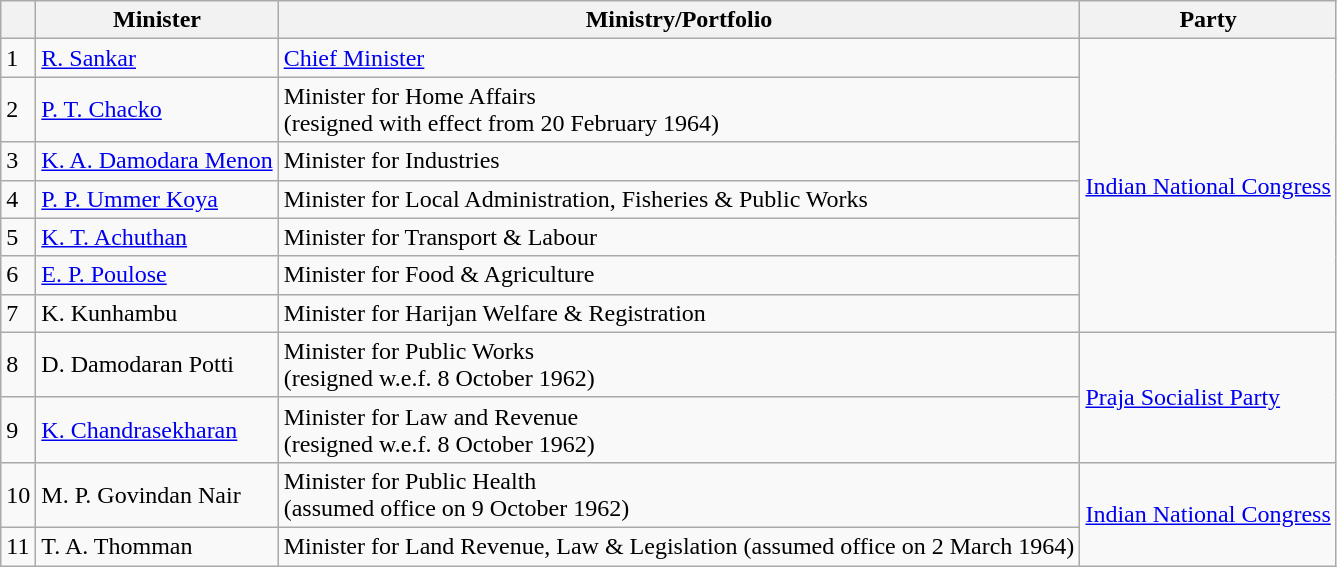<table class="wikitable">
<tr>
<th></th>
<th>Minister</th>
<th>Ministry/Portfolio</th>
<th>Party</th>
</tr>
<tr>
<td>1</td>
<td><a href='#'>R. Sankar</a></td>
<td><a href='#'>Chief Minister</a></td>
<td rowspan="7"><a href='#'>Indian National Congress</a></td>
</tr>
<tr>
<td>2</td>
<td><a href='#'>P. T. Chacko</a></td>
<td>Minister for Home Affairs<br>(resigned with effect from 20 February 1964)</td>
</tr>
<tr>
<td>3</td>
<td><a href='#'>K. A. Damodara Menon</a></td>
<td>Minister for Industries</td>
</tr>
<tr>
<td>4</td>
<td><a href='#'>P. P. Ummer Koya</a></td>
<td>Minister for Local Administration, Fisheries & Public Works</td>
</tr>
<tr>
<td>5</td>
<td><a href='#'>K. T. Achuthan</a></td>
<td>Minister for Transport & Labour</td>
</tr>
<tr>
<td>6</td>
<td><a href='#'>E. P. Poulose</a></td>
<td>Minister for Food & Agriculture</td>
</tr>
<tr>
<td>7</td>
<td>K. Kunhambu</td>
<td>Minister for Harijan Welfare & Registration</td>
</tr>
<tr>
<td>8</td>
<td>D. Damodaran Potti</td>
<td>Minister for Public Works<br>(resigned w.e.f. 8 October 1962)</td>
<td rowspan="2"><a href='#'>Praja Socialist Party</a></td>
</tr>
<tr>
<td>9</td>
<td><a href='#'>K. Chandrasekharan</a></td>
<td>Minister for Law and Revenue<br>(resigned w.e.f. 8 October 1962)</td>
</tr>
<tr>
<td>10</td>
<td>M. P. Govindan Nair</td>
<td>Minister for Public Health<br>(assumed office on 9 October 1962)</td>
<td rowspan="2"><a href='#'>Indian National Congress</a></td>
</tr>
<tr>
<td>11</td>
<td>T. A. Thomman</td>
<td>Minister for Land Revenue, Law & Legislation (assumed office on 2 March 1964)</td>
</tr>
</table>
